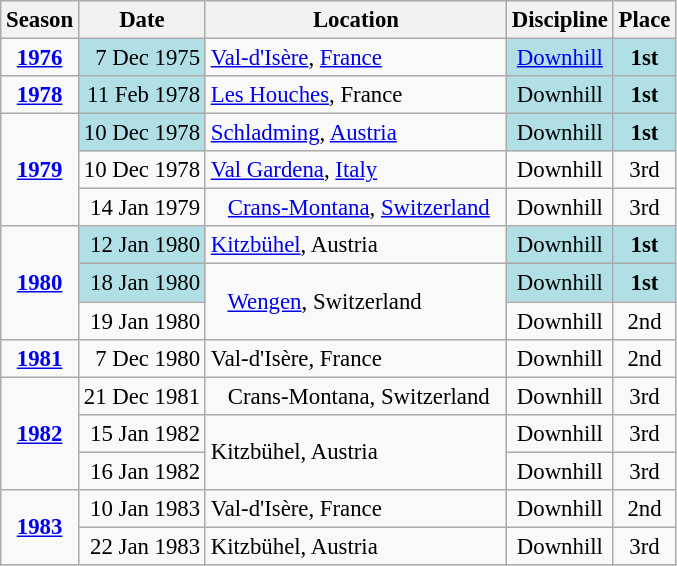<table class="wikitable" style="text-align:center; font-size:95%;">
<tr>
<th>Season</th>
<th>Date</th>
<th>Location</th>
<th>Discipline</th>
<th>Place</th>
</tr>
<tr>
<td><strong><a href='#'>1976</a></strong></td>
<td bgcolor="#BOEOE6" align=right>7 Dec 1975</td>
<td align=left> <a href='#'>Val-d'Isère</a>, <a href='#'>France</a></td>
<td bgcolor="#BOEOE6"><a href='#'>Downhill</a></td>
<td bgcolor="#BOEOE6"><strong>1st</strong></td>
</tr>
<tr>
<td><strong><a href='#'>1978</a></strong></td>
<td bgcolor="#BOEOE6" align=right>11 Feb 1978</td>
<td align=left> <a href='#'>Les Houches</a>, France</td>
<td bgcolor="#BOEOE6">Downhill</td>
<td bgcolor="#BOEOE6"><strong>1st</strong></td>
</tr>
<tr>
<td rowspan=3><strong><a href='#'>1979</a></strong></td>
<td bgcolor="#BOEOE6" align=right>10 Dec 1978</td>
<td align=left> <a href='#'>Schladming</a>, <a href='#'>Austria</a></td>
<td bgcolor="#BOEOE6">Downhill</td>
<td bgcolor="#BOEOE6"><strong>1st</strong></td>
</tr>
<tr>
<td align=right>10 Dec 1978</td>
<td align=left> <a href='#'>Val Gardena</a>, <a href='#'>Italy</a></td>
<td>Downhill</td>
<td>3rd</td>
</tr>
<tr>
<td align=right>14 Jan 1979</td>
<td align=left>   <a href='#'>Crans-Montana</a>, <a href='#'>Switzerland</a>  </td>
<td>Downhill</td>
<td>3rd</td>
</tr>
<tr>
<td rowspan=3><strong><a href='#'>1980</a></strong></td>
<td bgcolor="#BOEOE6" align=right>12 Jan 1980</td>
<td align=left> <a href='#'>Kitzbühel</a>, Austria</td>
<td bgcolor="#BOEOE6">Downhill</td>
<td bgcolor="#BOEOE6"><strong>1st</strong></td>
</tr>
<tr>
<td align=right bgcolor="#BOEOE6">18 Jan 1980</td>
<td rowspan=2 align=left>   <a href='#'>Wengen</a>, Switzerland</td>
<td bgcolor="#BOEOE6">Downhill</td>
<td bgcolor="#BOEOE6"><strong>1st</strong></td>
</tr>
<tr>
<td align=right>19 Jan 1980</td>
<td>Downhill</td>
<td>2nd</td>
</tr>
<tr>
<td><strong><a href='#'>1981</a></strong></td>
<td align=right>7 Dec 1980</td>
<td align=left> Val-d'Isère, France</td>
<td>Downhill</td>
<td>2nd</td>
</tr>
<tr>
<td rowspan=3><strong><a href='#'>1982</a></strong></td>
<td align=right>21 Dec 1981</td>
<td align=left>   Crans-Montana, Switzerland</td>
<td>Downhill</td>
<td>3rd</td>
</tr>
<tr>
<td align=right>15 Jan 1982</td>
<td align=left rowspan=2> Kitzbühel, Austria</td>
<td>Downhill</td>
<td>3rd</td>
</tr>
<tr>
<td align=right>16 Jan 1982</td>
<td>Downhill</td>
<td>3rd</td>
</tr>
<tr>
<td rowspan=2><strong><a href='#'>1983</a></strong></td>
<td align=right>10 Jan 1983</td>
<td align=left> Val-d'Isère, France</td>
<td>Downhill</td>
<td>2nd</td>
</tr>
<tr>
<td align=right>22 Jan 1983</td>
<td align=left> Kitzbühel, Austria</td>
<td>Downhill</td>
<td>3rd</td>
</tr>
</table>
